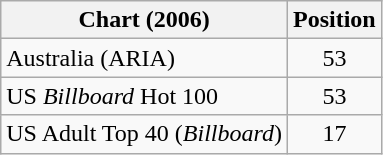<table class="wikitable sortable">
<tr>
<th>Chart (2006)</th>
<th>Position</th>
</tr>
<tr>
<td>Australia (ARIA)</td>
<td style="text-align:center;">53</td>
</tr>
<tr>
<td>US <em>Billboard</em> Hot 100</td>
<td align="center">53</td>
</tr>
<tr>
<td>US Adult Top 40 (<em>Billboard</em>)</td>
<td style="text-align:center;">17</td>
</tr>
</table>
